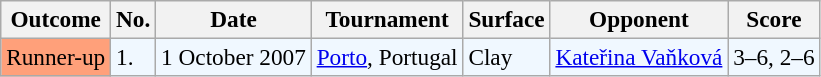<table class="sortable wikitable" style="font-size:97%;">
<tr>
<th>Outcome</th>
<th>No.</th>
<th>Date</th>
<th>Tournament</th>
<th>Surface</th>
<th>Opponent</th>
<th class="unsortable">Score</th>
</tr>
<tr style="background:#f0f8ff;">
<td style="background:#ffa07a;">Runner-up</td>
<td>1.</td>
<td>1 October 2007</td>
<td><a href='#'>Porto</a>, Portugal</td>
<td>Clay</td>
<td> <a href='#'>Kateřina Vaňková</a></td>
<td>3–6, 2–6</td>
</tr>
</table>
